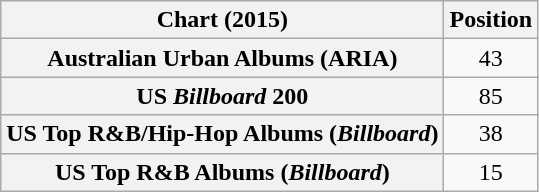<table class="wikitable sortable plainrowheaders" style="text-align:center">
<tr>
<th scope="col">Chart (2015)</th>
<th scope="col">Position</th>
</tr>
<tr>
<th scope="row">Australian Urban Albums (ARIA)</th>
<td>43</td>
</tr>
<tr>
<th scope="row">US <em>Billboard</em> 200</th>
<td>85</td>
</tr>
<tr>
<th scope="row">US Top R&B/Hip-Hop Albums (<em>Billboard</em>)</th>
<td>38</td>
</tr>
<tr>
<th scope="row">US Top R&B Albums (<em>Billboard</em>)</th>
<td>15</td>
</tr>
</table>
